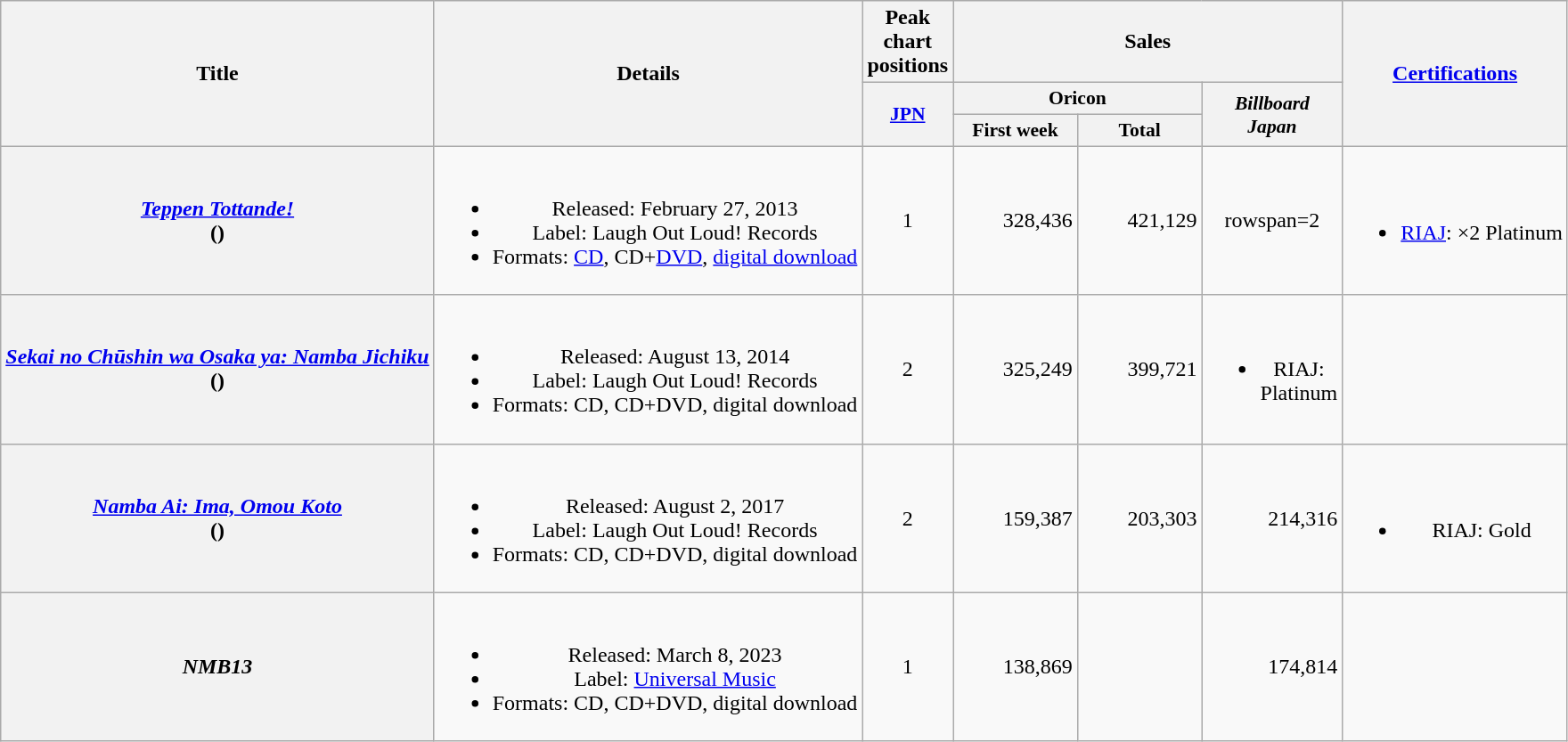<table class="wikitable plainrowheaders" style="text-align:center;">
<tr>
<th rowspan="3">Title</th>
<th rowspan="3">Details</th>
<th colspan="1">Peak chart positions</th>
<th colspan="3">Sales</th>
<th rowspan="3"><a href='#'>Certifications</a></th>
</tr>
<tr>
<th rowspan="2" style="width:3em;font-size:90%;"><a href='#'>JPN</a><br></th>
<th style="width:6em;font-size:90%;" colspan="2">Oricon</th>
<th style="width:6em;font-size:90%;" rowspan="2"><em>Billboard<br>Japan</em></th>
</tr>
<tr>
<th style="width:6em;font-size:90%;">First week</th>
<th style="width:6em;font-size:90%;">Total</th>
</tr>
<tr>
<th scope="row"><em><a href='#'>Teppen Tottande!</a></em><br>()</th>
<td><br><ul><li>Released: February 27, 2013</li><li>Label: Laugh Out Loud! Records</li><li>Formats: <a href='#'>CD</a>, CD+<a href='#'>DVD</a>, <a href='#'>digital download</a></li></ul></td>
<td>1</td>
<td align="right">328,436</td>
<td align="right">421,129</td>
<td>rowspan=2 </td>
<td><br><ul><li><a href='#'>RIAJ</a>: ×2 Platinum</li></ul></td>
</tr>
<tr>
<th scope="row"><em><a href='#'>Sekai no Chūshin wa Osaka ya: Namba Jichiku</a></em><br>()</th>
<td><br><ul><li>Released: August 13, 2014</li><li>Label: Laugh Out Loud! Records</li><li>Formats: CD, CD+DVD, digital download</li></ul></td>
<td>2</td>
<td align="right">325,249</td>
<td align="right">399,721</td>
<td><br><ul><li>RIAJ: Platinum</li></ul></td>
</tr>
<tr>
<th scope="row"><em><a href='#'>Namba Ai: Ima, Omou Koto</a></em><br>()</th>
<td><br><ul><li>Released: August 2, 2017</li><li>Label: Laugh Out Loud! Records</li><li>Formats: CD, CD+DVD, digital download</li></ul></td>
<td>2</td>
<td align="right">159,387</td>
<td align="right">203,303</td>
<td align="right">214,316</td>
<td><br><ul><li>RIAJ: Gold</li></ul></td>
</tr>
<tr>
<th scope="row"><em>NMB13</em></th>
<td><br><ul><li>Released: March 8, 2023</li><li>Label: <a href='#'>Universal Music</a></li><li>Formats: CD, CD+DVD, digital download</li></ul></td>
<td>1</td>
<td align="right">138,869</td>
<td align="right"></td>
<td align="right">174,814</td>
<td></td>
</tr>
</table>
